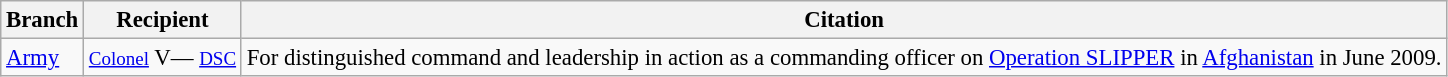<table class="wikitable" style="font-size:95%;">
<tr>
<th>Branch</th>
<th>Recipient</th>
<th>Citation</th>
</tr>
<tr>
<td><a href='#'>Army</a></td>
<td><small><a href='#'>Colonel</a></small> V— <small><a href='#'>DSC</a></small></td>
<td>For distinguished command and leadership in action as a commanding officer on <a href='#'>Operation SLIPPER</a> in <a href='#'>Afghanistan</a> in June 2009.</td>
</tr>
</table>
